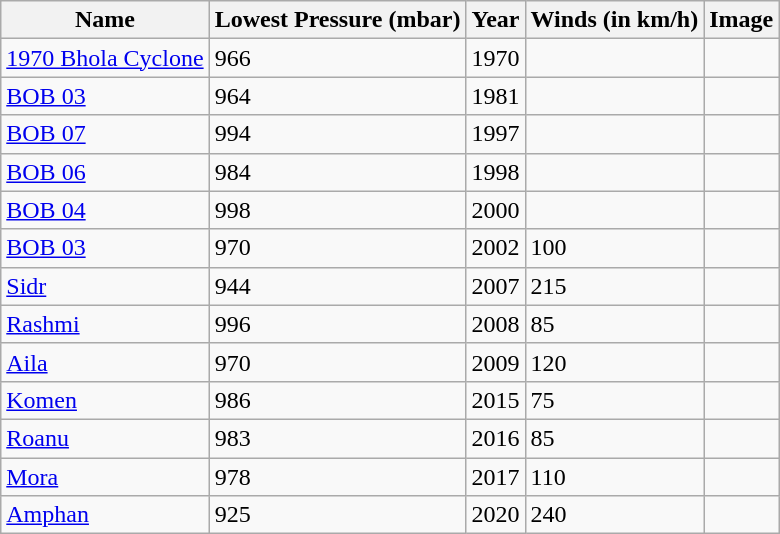<table class="wikitable">
<tr>
<th>Name</th>
<th>Lowest Pressure (mbar)</th>
<th>Year</th>
<th>Winds (in km/h)</th>
<th>Image</th>
</tr>
<tr>
<td><a href='#'>1970 Bhola Cyclone</a></td>
<td>966</td>
<td>1970</td>
<td></td>
<td></td>
</tr>
<tr>
<td><a href='#'>BOB 03</a></td>
<td>964</td>
<td>1981</td>
<td></td>
<td></td>
</tr>
<tr>
<td><a href='#'>BOB 07</a></td>
<td>994</td>
<td>1997</td>
<td></td>
<td></td>
</tr>
<tr>
<td><a href='#'>BOB 06</a></td>
<td>984</td>
<td>1998</td>
<td></td>
<td></td>
</tr>
<tr>
<td><a href='#'>BOB 04</a></td>
<td>998</td>
<td>2000</td>
<td></td>
<td></td>
</tr>
<tr>
<td><a href='#'>BOB 03</a></td>
<td>970</td>
<td>2002</td>
<td>100</td>
<td></td>
</tr>
<tr>
<td><a href='#'>Sidr</a></td>
<td>944</td>
<td>2007</td>
<td>215</td>
<td></td>
</tr>
<tr>
<td><a href='#'>Rashmi</a></td>
<td>996</td>
<td>2008</td>
<td>85</td>
<td></td>
</tr>
<tr>
<td><a href='#'>Aila</a></td>
<td>970</td>
<td>2009</td>
<td>120</td>
<td></td>
</tr>
<tr>
<td><a href='#'>Komen</a></td>
<td>986</td>
<td>2015</td>
<td>75</td>
<td></td>
</tr>
<tr>
<td><a href='#'>Roanu</a></td>
<td>983</td>
<td>2016</td>
<td>85</td>
<td></td>
</tr>
<tr>
<td><a href='#'>Mora</a></td>
<td>978</td>
<td>2017</td>
<td>110</td>
<td></td>
</tr>
<tr>
<td><a href='#'>Amphan</a></td>
<td>925</td>
<td>2020</td>
<td>240</td>
<td></td>
</tr>
</table>
